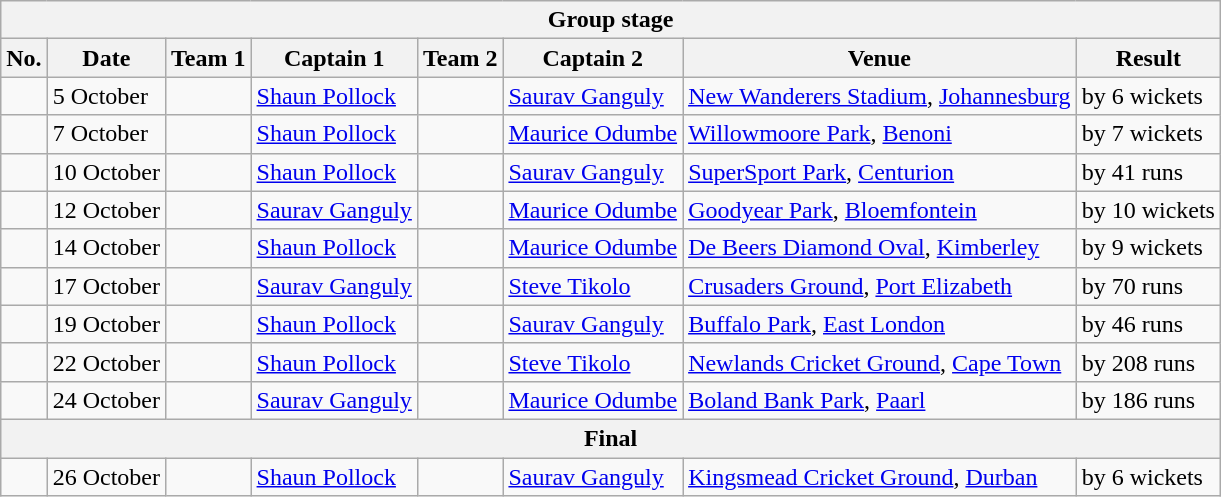<table class="wikitable">
<tr>
<th colspan="9">Group stage</th>
</tr>
<tr>
<th>No.</th>
<th>Date</th>
<th>Team 1</th>
<th>Captain 1</th>
<th>Team 2</th>
<th>Captain 2</th>
<th>Venue</th>
<th>Result</th>
</tr>
<tr>
<td></td>
<td>5 October</td>
<td></td>
<td><a href='#'>Shaun Pollock</a></td>
<td></td>
<td><a href='#'>Saurav Ganguly</a></td>
<td><a href='#'>New Wanderers Stadium</a>, <a href='#'>Johannesburg</a></td>
<td> by 6 wickets</td>
</tr>
<tr>
<td></td>
<td>7 October</td>
<td></td>
<td><a href='#'>Shaun Pollock</a></td>
<td></td>
<td><a href='#'>Maurice Odumbe</a></td>
<td><a href='#'>Willowmoore Park</a>, <a href='#'>Benoni</a></td>
<td> by 7 wickets</td>
</tr>
<tr>
<td></td>
<td>10 October</td>
<td></td>
<td><a href='#'>Shaun Pollock</a></td>
<td></td>
<td><a href='#'>Saurav Ganguly</a></td>
<td><a href='#'>SuperSport Park</a>, <a href='#'>Centurion</a></td>
<td> by 41 runs</td>
</tr>
<tr>
<td></td>
<td>12 October</td>
<td></td>
<td><a href='#'>Saurav Ganguly</a></td>
<td></td>
<td><a href='#'>Maurice Odumbe</a></td>
<td><a href='#'>Goodyear Park</a>, <a href='#'>Bloemfontein</a></td>
<td> by 10 wickets</td>
</tr>
<tr>
<td></td>
<td>14 October</td>
<td></td>
<td><a href='#'>Shaun Pollock</a></td>
<td></td>
<td><a href='#'>Maurice Odumbe</a></td>
<td><a href='#'>De Beers Diamond Oval</a>, <a href='#'>Kimberley</a></td>
<td> by 9 wickets</td>
</tr>
<tr>
<td></td>
<td>17 October</td>
<td></td>
<td><a href='#'>Saurav Ganguly</a></td>
<td></td>
<td><a href='#'>Steve Tikolo</a></td>
<td><a href='#'>Crusaders Ground</a>, <a href='#'>Port Elizabeth</a></td>
<td> by 70 runs</td>
</tr>
<tr>
<td></td>
<td>19 October</td>
<td></td>
<td><a href='#'>Shaun Pollock</a></td>
<td></td>
<td><a href='#'>Saurav Ganguly</a></td>
<td><a href='#'>Buffalo Park</a>, <a href='#'>East London</a></td>
<td> by 46 runs</td>
</tr>
<tr>
<td></td>
<td>22 October</td>
<td></td>
<td><a href='#'>Shaun Pollock</a></td>
<td></td>
<td><a href='#'>Steve Tikolo</a></td>
<td><a href='#'>Newlands Cricket Ground</a>, <a href='#'>Cape Town</a></td>
<td> by 208 runs</td>
</tr>
<tr>
<td></td>
<td>24 October</td>
<td></td>
<td><a href='#'>Saurav Ganguly</a></td>
<td></td>
<td><a href='#'>Maurice Odumbe</a></td>
<td><a href='#'>Boland Bank Park</a>, <a href='#'>Paarl</a></td>
<td> by 186 runs</td>
</tr>
<tr>
<th colspan="9">Final</th>
</tr>
<tr>
<td></td>
<td>26 October</td>
<td></td>
<td><a href='#'>Shaun Pollock</a></td>
<td></td>
<td><a href='#'>Saurav Ganguly</a></td>
<td><a href='#'>Kingsmead Cricket Ground</a>, <a href='#'>Durban</a></td>
<td> by 6 wickets</td>
</tr>
</table>
